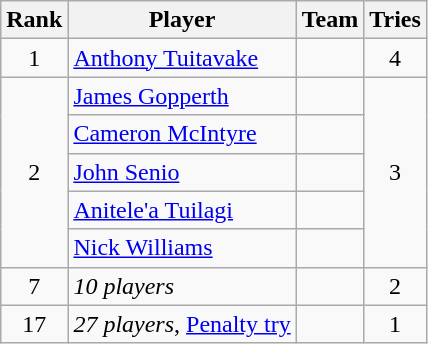<table class="wikitable">
<tr>
<th>Rank</th>
<th>Player</th>
<th>Team</th>
<th>Tries</th>
</tr>
<tr>
<td rowspan=1 align=center>1</td>
<td><a href='#'>Anthony Tuitavake</a></td>
<td></td>
<td rowspan=1 align=center>4</td>
</tr>
<tr>
<td rowspan=5 align=center>2</td>
<td><a href='#'>James Gopperth</a></td>
<td></td>
<td rowspan=5 align=center>3</td>
</tr>
<tr>
<td><a href='#'>Cameron McIntyre</a></td>
<td></td>
</tr>
<tr>
<td><a href='#'>John Senio</a></td>
<td></td>
</tr>
<tr>
<td><a href='#'>Anitele'a Tuilagi</a></td>
<td></td>
</tr>
<tr>
<td><a href='#'>Nick Williams</a></td>
<td></td>
</tr>
<tr>
<td rowspan=1 align=center>7</td>
<td><em>10 players</em></td>
<td></td>
<td rowspan=1 align=center>2</td>
</tr>
<tr>
<td rowspan=1 align=center>17</td>
<td><em>27 players</em>, <a href='#'>Penalty try</a></td>
<td></td>
<td rowspan=1 align=center>1</td>
</tr>
</table>
